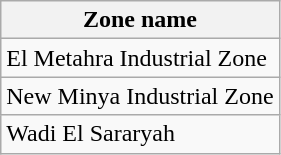<table class="wikitable">
<tr>
<th>Zone name</th>
</tr>
<tr>
<td rowspan="1">El Metahra Industrial Zone</td>
</tr>
<tr>
<td rowspan="1">New Minya Industrial Zone</td>
</tr>
<tr>
<td rowspan="1">Wadi El Sararyah</td>
</tr>
</table>
